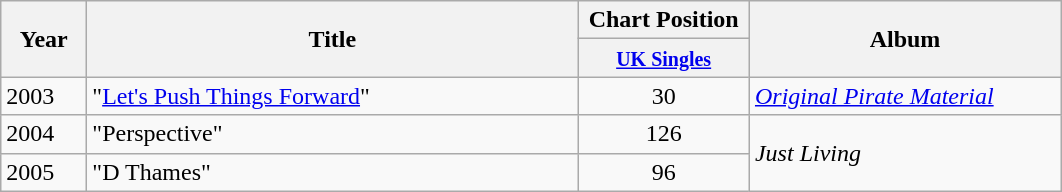<table class="wikitable">
<tr>
<th style="text-align; width:50px;" rowspan="2">Year</th>
<th style="text-align:center; width:320px;" rowspan="2">Title</th>
<th style="text-align:center; width:100px;">Chart Position</th>
<th style="text-align:center; width:200px;" rowspan="2">Album</th>
</tr>
<tr>
<th style="width:107px;"><small><a href='#'>UK Singles</a></small><br></th>
</tr>
<tr>
<td>2003</td>
<td>"<a href='#'>Let's Push Things Forward</a>" <br></td>
<td style="text-align:center;">30</td>
<td><em><a href='#'>Original Pirate Material</a></em></td>
</tr>
<tr>
<td>2004</td>
<td>"Perspective"</td>
<td style="text-align:center;">126</td>
<td rowspan="2"><em>Just Living</em></td>
</tr>
<tr>
<td>2005</td>
<td>"D Thames"</td>
<td style="text-align:center;">96</td>
</tr>
</table>
